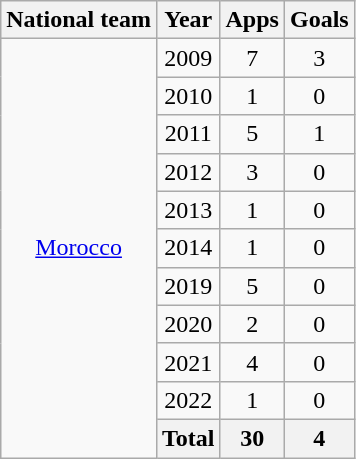<table class="wikitable" style="text-align:center">
<tr>
<th>National team</th>
<th>Year</th>
<th>Apps</th>
<th>Goals</th>
</tr>
<tr>
<td rowspan="14"><a href='#'>Morocco</a></td>
<td>2009</td>
<td>7</td>
<td>3</td>
</tr>
<tr>
<td>2010</td>
<td>1</td>
<td>0</td>
</tr>
<tr>
<td>2011</td>
<td>5</td>
<td>1</td>
</tr>
<tr>
<td>2012</td>
<td>3</td>
<td>0</td>
</tr>
<tr>
<td>2013</td>
<td>1</td>
<td>0</td>
</tr>
<tr>
<td>2014</td>
<td>1</td>
<td>0</td>
</tr>
<tr>
<td>2019</td>
<td>5</td>
<td>0</td>
</tr>
<tr>
<td>2020</td>
<td>2</td>
<td>0</td>
</tr>
<tr>
<td>2021</td>
<td>4</td>
<td>0</td>
</tr>
<tr>
<td>2022</td>
<td>1</td>
<td>0</td>
</tr>
<tr>
<th colspan="1">Total</th>
<th>30</th>
<th>4</th>
</tr>
</table>
